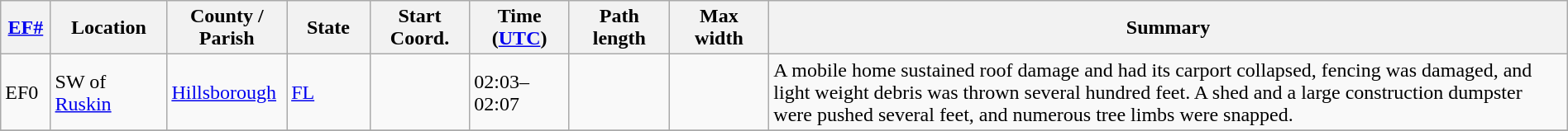<table class="wikitable sortable" style="width:100%;">
<tr>
<th scope="col"  style="width:3%; text-align:center;"><a href='#'>EF#</a></th>
<th scope="col"  style="width:7%; text-align:center;" class="unsortable">Location</th>
<th scope="col"  style="width:6%; text-align:center;" class="unsortable">County / Parish</th>
<th scope="col"  style="width:5%; text-align:center;">State</th>
<th scope="col"  style="width:6%; text-align:center;">Start Coord.</th>
<th scope="col"  style="width:6%; text-align:center;">Time (<a href='#'>UTC</a>)</th>
<th scope="col"  style="width:6%; text-align:center;">Path length</th>
<th scope="col"  style="width:6%; text-align:center;">Max width</th>
<th scope="col" class="unsortable" style="width:48%; text-align:center;">Summary</th>
</tr>
<tr>
<td bgcolor=>EF0</td>
<td>SW of <a href='#'>Ruskin</a></td>
<td><a href='#'>Hillsborough</a></td>
<td><a href='#'>FL</a></td>
<td></td>
<td>02:03–02:07</td>
<td></td>
<td></td>
<td>A mobile home sustained roof damage and had its carport collapsed, fencing was damaged, and light weight debris was thrown several hundred feet. A shed and a large construction dumpster were pushed several feet, and numerous tree limbs were snapped.</td>
</tr>
<tr>
</tr>
</table>
